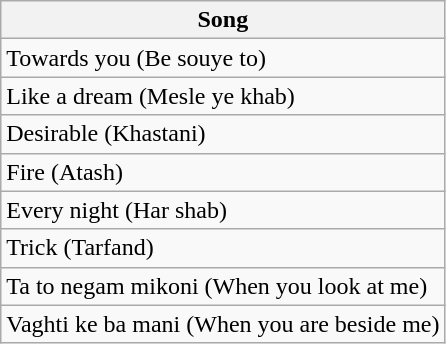<table class="wikitable sortable">
<tr>
<th>Song</th>
</tr>
<tr>
<td>Towards you (Be souye to)</td>
</tr>
<tr>
<td>Like a dream (Mesle ye khab)</td>
</tr>
<tr>
<td>Desirable (Khastani)</td>
</tr>
<tr>
<td>Fire (Atash)</td>
</tr>
<tr>
<td>Every night (Har shab)</td>
</tr>
<tr>
<td>Trick (Tarfand)</td>
</tr>
<tr>
<td>Ta to negam mikoni (When you look at me)</td>
</tr>
<tr>
<td>Vaghti ke ba mani (When you are beside me)</td>
</tr>
</table>
